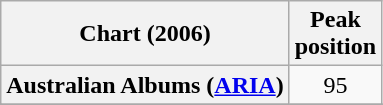<table class="wikitable sortable plainrowheaders" style="text-align:center">
<tr>
<th scope="col">Chart (2006)</th>
<th scope="col">Peak<br>position</th>
</tr>
<tr>
<th scope="row">Australian Albums (<a href='#'>ARIA</a>)</th>
<td>95</td>
</tr>
<tr>
</tr>
<tr>
</tr>
<tr>
</tr>
<tr>
</tr>
<tr>
</tr>
<tr>
</tr>
</table>
